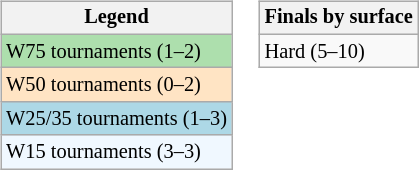<table>
<tr valign=top>
<td><br><table class=wikitable style="font-size:85%">
<tr>
<th>Legend</th>
</tr>
<tr style="background:#addfad;">
<td>W75 tournaments (1–2)</td>
</tr>
<tr style="background:#ffe4c4;">
<td>W50 tournaments (0–2)</td>
</tr>
<tr style="background:lightblue;">
<td>W25/35 tournaments (1–3)</td>
</tr>
<tr style="background:#f0f8ff;">
<td>W15 tournaments (3–3)</td>
</tr>
</table>
</td>
<td><br><table class=wikitable style="font-size:85%">
<tr>
<th>Finals by surface</th>
</tr>
<tr>
<td>Hard (5–10)</td>
</tr>
</table>
</td>
</tr>
</table>
